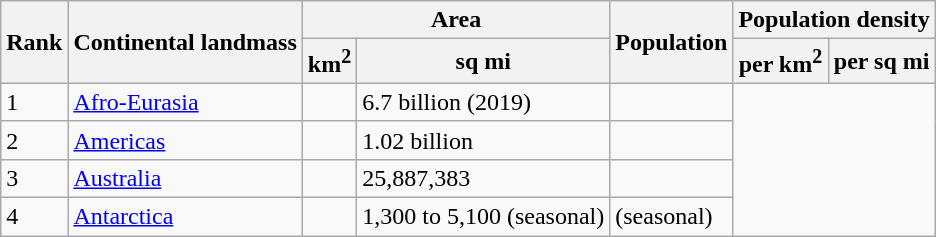<table class="sortable wikitable">
<tr>
<th rowspan=2>Rank</th>
<th rowspan=2>Continental landmass</th>
<th colspan=2>Area</th>
<th rowspan=2>Population</th>
<th colspan=2>Population density</th>
</tr>
<tr>
<th>km<sup>2</sup></th>
<th>sq mi</th>
<th>per km<sup>2</sup></th>
<th>per sq mi</th>
</tr>
<tr>
<td>1</td>
<td><a href='#'>Afro-Eurasia</a></td>
<td></td>
<td>6.7 billion (2019)</td>
<td></td>
</tr>
<tr>
<td>2</td>
<td><a href='#'>Americas</a></td>
<td></td>
<td>1.02 billion</td>
<td></td>
</tr>
<tr>
<td>3</td>
<td><a href='#'>Australia</a></td>
<td></td>
<td>25,887,383</td>
<td></td>
</tr>
<tr>
<td>4</td>
<td><a href='#'>Antarctica</a></td>
<td></td>
<td>1,300 to 5,100 (seasonal)</td>
<td> (seasonal)</td>
</tr>
</table>
